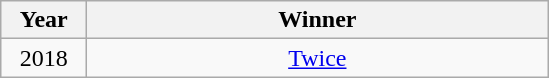<table class="wikitable" style="text-align: center">
<tr>
<th width="50">Year</th>
<th width="300">Winner</th>
</tr>
<tr>
<td>2018</td>
<td><a href='#'>Twice</a></td>
</tr>
</table>
